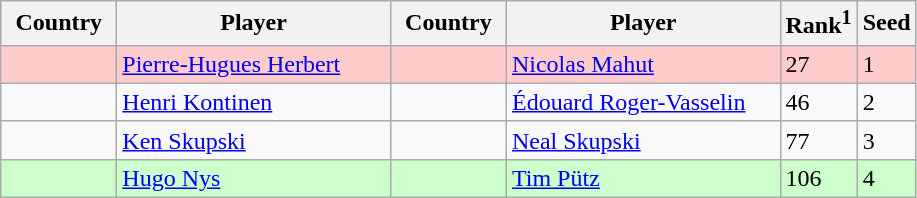<table class="sortable wikitable">
<tr>
<th width="70">Country</th>
<th width="175">Player</th>
<th width="70">Country</th>
<th width="175">Player</th>
<th>Rank<sup>1</sup></th>
<th>Seed</th>
</tr>
<tr bgcolor=#fcc>
<td></td>
<td><a href='#'>Pierre-Hugues Herbert</a></td>
<td></td>
<td><a href='#'>Nicolas Mahut</a></td>
<td>27</td>
<td>1</td>
</tr>
<tr>
<td></td>
<td><a href='#'>Henri Kontinen</a></td>
<td></td>
<td><a href='#'>Édouard Roger-Vasselin</a></td>
<td>46</td>
<td>2</td>
</tr>
<tr>
<td></td>
<td><a href='#'>Ken Skupski</a></td>
<td></td>
<td><a href='#'>Neal Skupski</a></td>
<td>77</td>
<td>3</td>
</tr>
<tr bgcolor=#cfc>
<td></td>
<td><a href='#'>Hugo Nys</a></td>
<td></td>
<td><a href='#'>Tim Pütz</a></td>
<td>106</td>
<td>4</td>
</tr>
</table>
